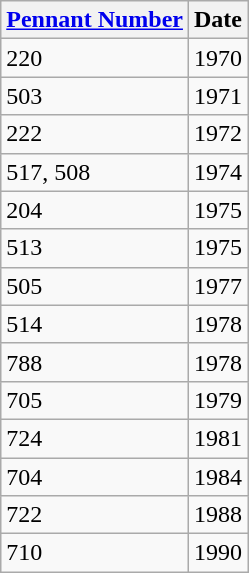<table class="wikitable" style="text-align:left">
<tr>
<th><a href='#'>Pennant Number</a></th>
<th>Date</th>
</tr>
<tr>
<td>220</td>
<td>1970</td>
</tr>
<tr>
<td>503</td>
<td>1971</td>
</tr>
<tr>
<td>222</td>
<td>1972</td>
</tr>
<tr>
<td>517, 508</td>
<td>1974</td>
</tr>
<tr>
<td>204</td>
<td>1975</td>
</tr>
<tr>
<td>513</td>
<td>1975</td>
</tr>
<tr>
<td>505</td>
<td>1977</td>
</tr>
<tr>
<td>514</td>
<td>1978</td>
</tr>
<tr>
<td>788</td>
<td>1978</td>
</tr>
<tr>
<td>705</td>
<td>1979</td>
</tr>
<tr>
<td>724</td>
<td>1981</td>
</tr>
<tr>
<td>704</td>
<td>1984</td>
</tr>
<tr>
<td>722</td>
<td>1988</td>
</tr>
<tr>
<td>710</td>
<td>1990</td>
</tr>
</table>
